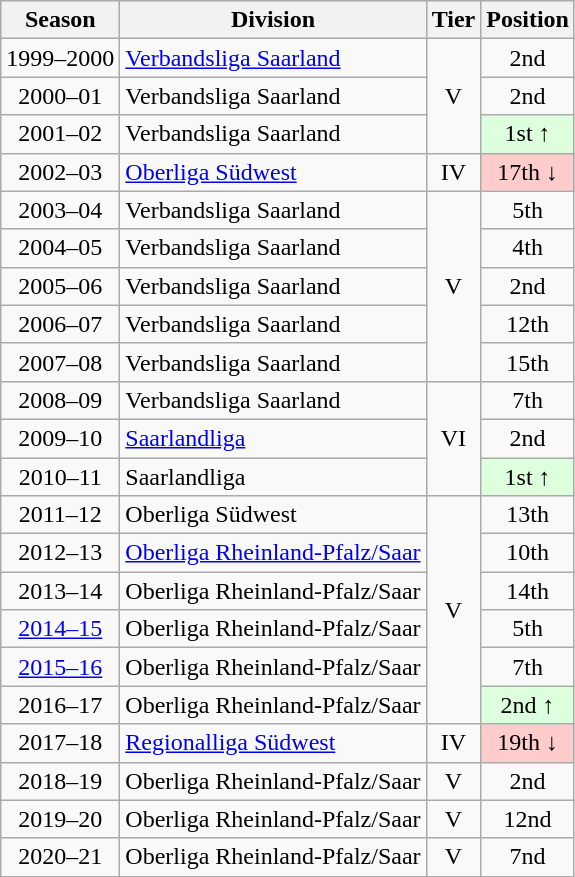<table class="wikitable">
<tr>
<th>Season</th>
<th>Division</th>
<th>Tier</th>
<th>Position</th>
</tr>
<tr align="center">
<td>1999–2000</td>
<td align="left"><a href='#'>Verbandsliga Saarland</a></td>
<td rowspan=3>V</td>
<td>2nd</td>
</tr>
<tr align="center">
<td>2000–01</td>
<td align="left">Verbandsliga Saarland</td>
<td>2nd</td>
</tr>
<tr align="center">
<td>2001–02</td>
<td align="left">Verbandsliga Saarland</td>
<td style="background:#ddffdd">1st ↑</td>
</tr>
<tr align="center">
<td>2002–03</td>
<td align="left"><a href='#'>Oberliga Südwest</a></td>
<td>IV</td>
<td style="background:#ffcccc">17th ↓</td>
</tr>
<tr align="center">
<td>2003–04</td>
<td align="left">Verbandsliga Saarland</td>
<td rowspan=5>V</td>
<td>5th</td>
</tr>
<tr align="center">
<td>2004–05</td>
<td align="left">Verbandsliga Saarland</td>
<td>4th</td>
</tr>
<tr align="center">
<td>2005–06</td>
<td align="left">Verbandsliga Saarland</td>
<td>2nd</td>
</tr>
<tr align="center">
<td>2006–07</td>
<td align="left">Verbandsliga Saarland</td>
<td>12th</td>
</tr>
<tr align="center">
<td>2007–08</td>
<td align="left">Verbandsliga Saarland</td>
<td>15th</td>
</tr>
<tr align="center">
<td>2008–09</td>
<td align="left">Verbandsliga Saarland</td>
<td rowspan=3>VI</td>
<td>7th</td>
</tr>
<tr align="center">
<td>2009–10</td>
<td align="left"><a href='#'>Saarlandliga</a></td>
<td>2nd</td>
</tr>
<tr align="center">
<td>2010–11</td>
<td align="left">Saarlandliga</td>
<td style="background:#ddffdd">1st ↑</td>
</tr>
<tr align="center">
<td>2011–12</td>
<td align="left">Oberliga Südwest</td>
<td rowspan=6>V</td>
<td>13th</td>
</tr>
<tr align="center">
<td>2012–13</td>
<td align="left"><a href='#'>Oberliga Rheinland-Pfalz/Saar</a></td>
<td>10th</td>
</tr>
<tr align="center">
<td>2013–14</td>
<td align="left">Oberliga Rheinland-Pfalz/Saar</td>
<td>14th</td>
</tr>
<tr align="center">
<td><a href='#'>2014–15</a></td>
<td align="left">Oberliga Rheinland-Pfalz/Saar</td>
<td>5th</td>
</tr>
<tr align="center">
<td><a href='#'>2015–16</a></td>
<td align="left">Oberliga Rheinland-Pfalz/Saar</td>
<td>7th</td>
</tr>
<tr align="center">
<td>2016–17</td>
<td align="left">Oberliga Rheinland-Pfalz/Saar</td>
<td style="background:#ddffdd">2nd ↑</td>
</tr>
<tr align="center">
<td>2017–18</td>
<td align="left"><a href='#'>Regionalliga Südwest</a></td>
<td>IV</td>
<td style="background:#ffcccc">19th ↓</td>
</tr>
<tr align="center">
<td>2018–19</td>
<td align="left">Oberliga Rheinland-Pfalz/Saar</td>
<td>V</td>
<td>2nd</td>
</tr>
<tr align="center">
<td>2019–20</td>
<td align="left">Oberliga Rheinland-Pfalz/Saar</td>
<td>V</td>
<td>12nd</td>
</tr>
<tr align="center">
<td>2020–21</td>
<td align="left">Oberliga Rheinland-Pfalz/Saar</td>
<td>V</td>
<td>7nd</td>
</tr>
</table>
